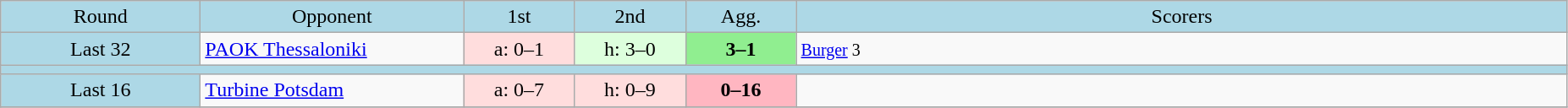<table class="wikitable" style="text-align:center">
<tr bgcolor=lightblue>
<td width=150px>Round</td>
<td width=200px>Opponent</td>
<td width=80px>1st</td>
<td width=80px>2nd</td>
<td width=80px>Agg.</td>
<td width=600px>Scorers</td>
</tr>
<tr>
<td bgcolor=lightblue>Last 32</td>
<td align=left> <a href='#'>PAOK Thessaloniki</a></td>
<td bgcolor="#ffdddd">a: 0–1</td>
<td bgcolor="#ddffdd">h: 3–0</td>
<td bgcolor=lightgreen><strong>3–1</strong></td>
<td align=left><small><a href='#'>Burger</a> 3</small></td>
</tr>
<tr bgcolor=lightblue>
<td colspan=6></td>
</tr>
<tr>
<td bgcolor=lightblue>Last 16</td>
<td align=left> <a href='#'>Turbine Potsdam</a></td>
<td bgcolor="#ffdddd">a: 0–7</td>
<td bgcolor="#ffdddd">h: 0–9</td>
<td bgcolor=lightpink><strong>0–16</strong></td>
<td align=left></td>
</tr>
<tr>
</tr>
</table>
